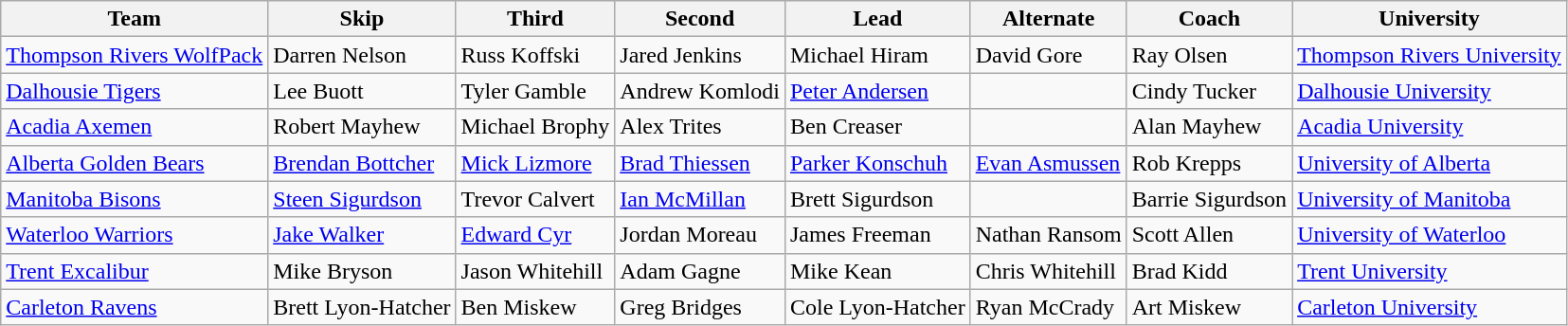<table class=wikitable>
<tr>
<th>Team</th>
<th>Skip</th>
<th>Third</th>
<th>Second</th>
<th>Lead</th>
<th>Alternate</th>
<th>Coach</th>
<th>University</th>
</tr>
<tr>
<td><a href='#'>Thompson Rivers WolfPack</a></td>
<td>Darren Nelson</td>
<td>Russ Koffski</td>
<td>Jared Jenkins</td>
<td>Michael Hiram</td>
<td>David Gore</td>
<td>Ray Olsen</td>
<td> <a href='#'>Thompson Rivers University</a></td>
</tr>
<tr>
<td><a href='#'>Dalhousie Tigers</a></td>
<td>Lee Buott</td>
<td>Tyler Gamble</td>
<td>Andrew Komlodi</td>
<td><a href='#'>Peter Andersen</a></td>
<td></td>
<td>Cindy Tucker</td>
<td> <a href='#'>Dalhousie University</a></td>
</tr>
<tr>
<td><a href='#'>Acadia Axemen</a></td>
<td>Robert Mayhew</td>
<td>Michael Brophy</td>
<td>Alex Trites</td>
<td>Ben Creaser</td>
<td></td>
<td>Alan Mayhew</td>
<td> <a href='#'>Acadia University</a></td>
</tr>
<tr>
<td><a href='#'>Alberta Golden Bears</a></td>
<td><a href='#'>Brendan Bottcher</a></td>
<td><a href='#'>Mick Lizmore</a></td>
<td><a href='#'>Brad Thiessen</a></td>
<td><a href='#'>Parker Konschuh</a></td>
<td><a href='#'>Evan Asmussen</a></td>
<td>Rob Krepps</td>
<td> <a href='#'>University of Alberta</a></td>
</tr>
<tr>
<td><a href='#'>Manitoba Bisons</a></td>
<td><a href='#'>Steen Sigurdson</a></td>
<td>Trevor Calvert</td>
<td><a href='#'>Ian McMillan</a></td>
<td>Brett Sigurdson</td>
<td></td>
<td>Barrie Sigurdson</td>
<td> <a href='#'>University of Manitoba</a></td>
</tr>
<tr>
<td><a href='#'>Waterloo Warriors</a></td>
<td><a href='#'>Jake Walker</a></td>
<td><a href='#'>Edward Cyr</a></td>
<td>Jordan Moreau</td>
<td>James Freeman</td>
<td>Nathan Ransom</td>
<td>Scott Allen</td>
<td> <a href='#'>University of Waterloo</a></td>
</tr>
<tr>
<td><a href='#'>Trent Excalibur</a></td>
<td>Mike Bryson</td>
<td>Jason Whitehill</td>
<td>Adam Gagne</td>
<td>Mike Kean</td>
<td>Chris Whitehill</td>
<td>Brad Kidd</td>
<td> <a href='#'>Trent University</a></td>
</tr>
<tr>
<td><a href='#'>Carleton Ravens</a></td>
<td>Brett Lyon-Hatcher</td>
<td>Ben Miskew</td>
<td>Greg Bridges</td>
<td>Cole Lyon-Hatcher</td>
<td>Ryan McCrady</td>
<td>Art Miskew</td>
<td> <a href='#'>Carleton University</a></td>
</tr>
</table>
